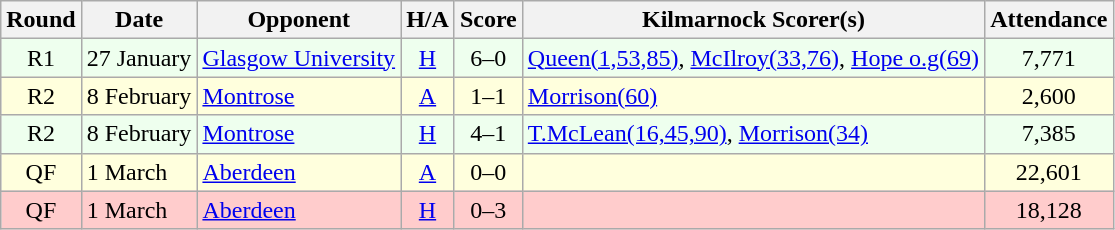<table class="wikitable" style="text-align:center">
<tr>
<th>Round</th>
<th>Date</th>
<th>Opponent</th>
<th>H/A</th>
<th>Score</th>
<th>Kilmarnock Scorer(s)</th>
<th>Attendance</th>
</tr>
<tr bgcolor=#EEFFEE>
<td>R1</td>
<td align=left>27 January</td>
<td align=left><a href='#'>Glasgow University</a></td>
<td><a href='#'>H</a></td>
<td>6–0</td>
<td align=left><a href='#'>Queen(1,53,85)</a>, <a href='#'>McIlroy(33,76)</a>, <a href='#'>Hope o.g(69)</a></td>
<td>7,771</td>
</tr>
<tr bgcolor=#FFFFDD>
<td>R2</td>
<td align=left>8 February</td>
<td align=left><a href='#'>Montrose</a></td>
<td><a href='#'>A</a></td>
<td>1–1</td>
<td align=left><a href='#'>Morrison(60)</a></td>
<td>2,600</td>
</tr>
<tr bgcolor=#EEFFEE>
<td>R2</td>
<td align=left>8 February</td>
<td align=left><a href='#'>Montrose</a></td>
<td><a href='#'>H</a></td>
<td>4–1</td>
<td align=left><a href='#'>T.McLean(16,45,90)</a>, <a href='#'>Morrison(34)</a></td>
<td>7,385</td>
</tr>
<tr bgcolor=#FFFFDD>
<td>QF</td>
<td align=left>1 March</td>
<td align=left><a href='#'>Aberdeen</a></td>
<td><a href='#'>A</a></td>
<td>0–0</td>
<td align=left></td>
<td>22,601</td>
</tr>
<tr bgcolor=#FFCCCC>
<td>QF</td>
<td align=left>1 March</td>
<td align=left><a href='#'>Aberdeen</a></td>
<td><a href='#'>H</a></td>
<td>0–3</td>
<td align=left></td>
<td>18,128</td>
</tr>
</table>
